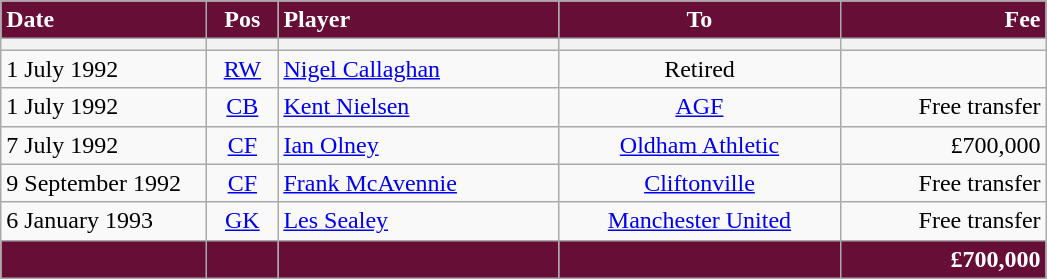<table class="wikitable">
<tr>
<th style="background:#670E36; color:#ffffff; text-align:left; width:130px">Date</th>
<th style="background:#670E36; color:#ffffff; text-align:center; width:40px">Pos</th>
<th style="background:#670E36; color:#ffffff; text-align:left; width:180px">Player</th>
<th style="background:#670E36; color:#ffffff; text-align:center; width:180px">To</th>
<th style="background:#670E36; color:#ffffff; text-align:right; width:130px">Fee</th>
</tr>
<tr>
<th></th>
<th></th>
<th></th>
<th></th>
<th></th>
</tr>
<tr>
<td>1 July 1992</td>
<td style="text-align:center;"><a href='#'>RW</a></td>
<td><a href='#'>Nigel Callaghan</a></td>
<td style="text-align:center;">Retired</td>
<td></td>
</tr>
<tr>
<td>1 July 1992</td>
<td style="text-align:center;"><a href='#'>CB</a></td>
<td> <a href='#'>Kent Nielsen</a></td>
<td style="text-align:center;"> <a href='#'>AGF</a></td>
<td style="text-align:right;">Free transfer</td>
</tr>
<tr>
<td>7 July 1992</td>
<td style="text-align:center;"><a href='#'>CF</a></td>
<td><a href='#'>Ian Olney</a></td>
<td style="text-align:center;"><a href='#'>Oldham Athletic</a></td>
<td style="text-align:right;">£700,000</td>
</tr>
<tr>
<td>9 September 1992</td>
<td style="text-align:center;"><a href='#'>CF</a></td>
<td> <a href='#'>Frank McAvennie</a></td>
<td style="text-align:center;"> <a href='#'> Cliftonville</a></td>
<td style="text-align:right;">Free transfer</td>
</tr>
<tr>
<td>6 January 1993</td>
<td style="text-align:center;"><a href='#'>GK</a></td>
<td><a href='#'>Les Sealey</a></td>
<td style="text-align:center;"><a href='#'>Manchester United</a></td>
<td style="text-align:right;">Free transfer</td>
</tr>
<tr>
<th style="background:#670E36;"></th>
<th style="background:#670E36;"></th>
<th style="background:#670E36;"></th>
<th style="background:#670E36;"></th>
<th style="background:#670E36; color:#ffffff; text-align:right;"><strong>£700,000</strong></th>
</tr>
</table>
